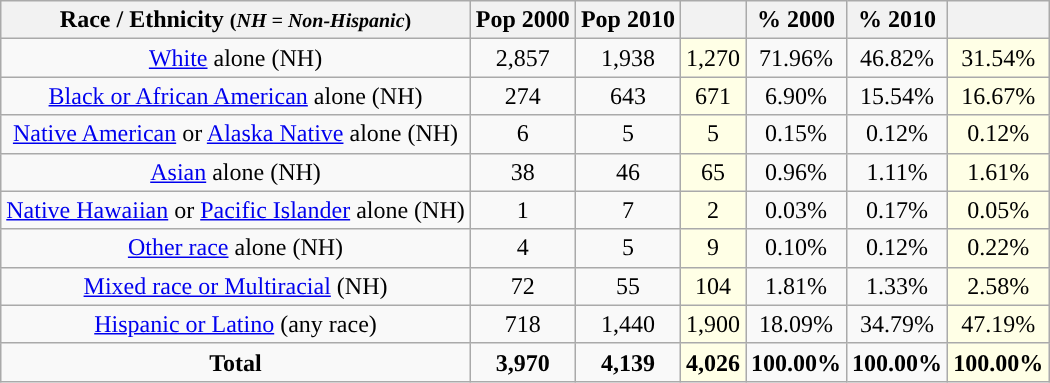<table class="wikitable" style="text-align:center;">
<tr>
<th>Race / Ethnicity <small>(<em>NH = Non-Hispanic</em>)</small></th>
<th>Pop 2000</th>
<th>Pop 2010</th>
<th></th>
<th>% 2000</th>
<th>% 2010</th>
<th></th>
</tr>
<tr>
<td><a href='#'>White</a> alone (NH)</td>
<td>2,857</td>
<td>1,938</td>
<td style='background: #ffffe6;'>1,270</td>
<td>71.96%</td>
<td>46.82%</td>
<td style='background: #ffffe6;'>31.54%</td>
</tr>
<tr>
<td><a href='#'>Black or African American</a> alone (NH)</td>
<td>274</td>
<td>643</td>
<td style='background: #ffffe6;'>671</td>
<td>6.90%</td>
<td>15.54%</td>
<td style='background: #ffffe6;'>16.67%</td>
</tr>
<tr>
<td><a href='#'>Native American</a> or <a href='#'>Alaska Native</a> alone (NH)</td>
<td>6</td>
<td>5</td>
<td style='background: #ffffe6;'>5</td>
<td>0.15%</td>
<td>0.12%</td>
<td style='background: #ffffe6;'>0.12%</td>
</tr>
<tr>
<td><a href='#'>Asian</a> alone (NH)</td>
<td>38</td>
<td>46</td>
<td style='background: #ffffe6;'>65</td>
<td>0.96%</td>
<td>1.11%</td>
<td style='background: #ffffe6;'>1.61%</td>
</tr>
<tr>
<td><a href='#'>Native Hawaiian</a> or <a href='#'>Pacific Islander</a> alone (NH)</td>
<td>1</td>
<td>7</td>
<td style='background: #ffffe6;'>2</td>
<td>0.03%</td>
<td>0.17%</td>
<td style='background: #ffffe6;'>0.05%</td>
</tr>
<tr>
<td><a href='#'>Other race</a> alone (NH)</td>
<td>4</td>
<td>5</td>
<td style='background: #ffffe6;'>9</td>
<td>0.10%</td>
<td>0.12%</td>
<td style='background: #ffffe6;'>0.22%</td>
</tr>
<tr>
<td><a href='#'>Mixed race or Multiracial</a> (NH)</td>
<td>72</td>
<td>55</td>
<td style='background: #ffffe6;'>104</td>
<td>1.81%</td>
<td>1.33%</td>
<td style='background: #ffffe6;'>2.58%</td>
</tr>
<tr>
<td><a href='#'>Hispanic or Latino</a> (any race)</td>
<td>718</td>
<td>1,440</td>
<td style='background: #ffffe6;'>1,900</td>
<td>18.09%</td>
<td>34.79%</td>
<td style='background: #ffffe6;'>47.19%</td>
</tr>
<tr>
<td><strong>Total</strong></td>
<td><strong>3,970</strong></td>
<td><strong>4,139</strong></td>
<td style='background: #ffffe6;'><strong>4,026</strong></td>
<td><strong>100.00%</strong></td>
<td><strong>100.00%</strong></td>
<td style='background: #ffffe6;'><strong>100.00%</strong></td>
</tr>
</table>
